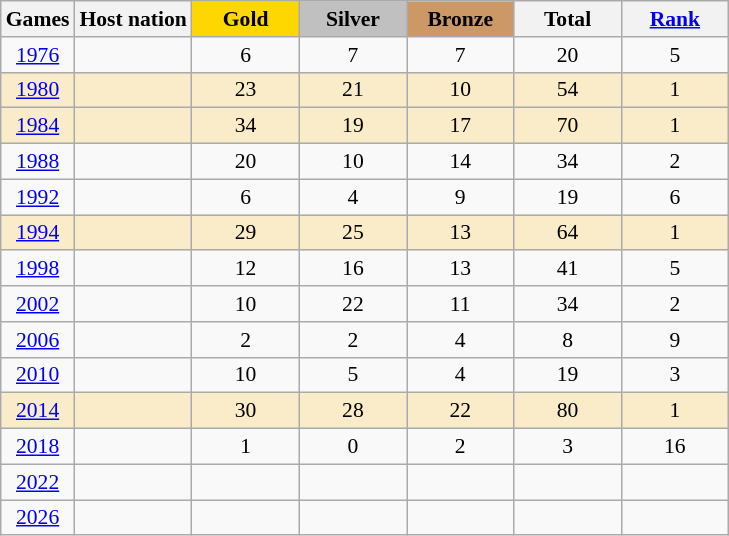<table class="wikitable sortable" style="text-align:center; font-size:90%;">
<tr>
<th>Games</th>
<th>Host nation</th>
<th style="background-color:gold; width:4.5em; font-weight:bold;">Gold</th>
<th style="background-color:silver; width:4.5em; font-weight:bold;">Silver</th>
<th style="background-color:#cc9966; width:4.5em; font-weight:bold;">Bronze</th>
<th style="width:4.5em; font-weight:bold;">Total</th>
<th style="width:4.5em; font-weight:bold;"><a href='#'>Rank</a></th>
</tr>
<tr>
<td><a href='#'>1976</a></td>
<td align=left></td>
<td>6</td>
<td>7</td>
<td>7</td>
<td>20</td>
<td>5</td>
</tr>
<tr bgcolor=faecc8>
<td><a href='#'>1980</a></td>
<td align=left></td>
<td>23</td>
<td>21</td>
<td>10</td>
<td>54</td>
<td>1</td>
</tr>
<tr bgcolor=faecc8>
<td><a href='#'>1984</a></td>
<td align=left></td>
<td>34</td>
<td>19</td>
<td>17</td>
<td>70</td>
<td>1</td>
</tr>
<tr>
<td><a href='#'>1988</a></td>
<td align=left></td>
<td>20</td>
<td>10</td>
<td>14</td>
<td>34</td>
<td>2</td>
</tr>
<tr>
<td><a href='#'>1992</a></td>
<td align=left></td>
<td>6</td>
<td>4</td>
<td>9</td>
<td>19</td>
<td>6</td>
</tr>
<tr bgcolor=faecc8>
<td><a href='#'>1994</a></td>
<td align=left></td>
<td>29</td>
<td>25</td>
<td>13</td>
<td>64</td>
<td>1</td>
</tr>
<tr>
<td><a href='#'>1998</a></td>
<td align=left></td>
<td>12</td>
<td>16</td>
<td>13</td>
<td>41</td>
<td>5</td>
</tr>
<tr>
<td><a href='#'>2002</a></td>
<td align=left></td>
<td>10</td>
<td>22</td>
<td>11</td>
<td>34</td>
<td>2</td>
</tr>
<tr>
<td><a href='#'>2006</a></td>
<td align=left></td>
<td>2</td>
<td>2</td>
<td>4</td>
<td>8</td>
<td>9</td>
</tr>
<tr>
<td><a href='#'>2010</a></td>
<td align=left></td>
<td>10</td>
<td>5</td>
<td>4</td>
<td>19</td>
<td>3</td>
</tr>
<tr bgcolor=faecc8>
<td><a href='#'>2014</a></td>
<td align=left></td>
<td>30</td>
<td>28</td>
<td>22</td>
<td>80</td>
<td>1</td>
</tr>
<tr>
<td><a href='#'>2018</a></td>
<td align=left></td>
<td>1</td>
<td>0</td>
<td>2</td>
<td>3</td>
<td>16</td>
</tr>
<tr>
<td><a href='#'>2022</a></td>
<td align=left></td>
<td></td>
<td></td>
<td></td>
<td></td>
<td></td>
</tr>
<tr>
<td><a href='#'>2026</a></td>
<td align=left></td>
<td></td>
<td></td>
<td></td>
<td></td>
<td></td>
</tr>
</table>
